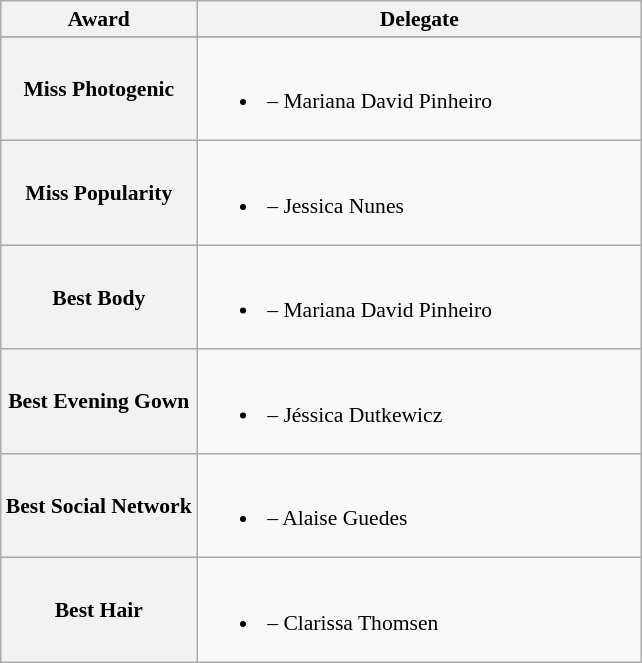<table class="wikitable" style="font-size: 90%";>
<tr>
<th>Award</th>
<th width=290>Delegate</th>
</tr>
<tr>
</tr>
<tr>
<th>Miss Photogenic</th>
<td><br><ul><li><strong></strong> – Mariana David Pinheiro</li></ul></td>
</tr>
<tr>
<th>Miss Popularity</th>
<td><br><ul><li><strong></strong> – Jessica Nunes</li></ul></td>
</tr>
<tr>
<th>Best Body</th>
<td><br><ul><li><strong></strong> – Mariana David Pinheiro</li></ul></td>
</tr>
<tr>
<th>Best Evening Gown</th>
<td><br><ul><li><strong></strong> – Jéssica Dutkewicz</li></ul></td>
</tr>
<tr>
<th>Best Social Network</th>
<td><br><ul><li><strong></strong> – Alaise Guedes</li></ul></td>
</tr>
<tr>
<th>Best Hair</th>
<td><br><ul><li><strong></strong> – Clarissa Thomsen</li></ul></td>
</tr>
</table>
